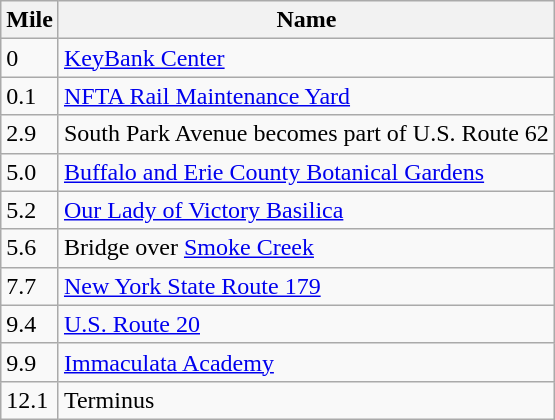<table class="wikitable">
<tr>
<th>Mile</th>
<th>Name</th>
</tr>
<tr>
<td>0</td>
<td><a href='#'>KeyBank Center</a></td>
</tr>
<tr>
<td>0.1</td>
<td><a href='#'>NFTA Rail Maintenance Yard</a></td>
</tr>
<tr>
<td>2.9</td>
<td>South Park Avenue becomes part of U.S. Route 62</td>
</tr>
<tr>
<td>5.0</td>
<td><a href='#'>Buffalo and Erie County Botanical Gardens</a></td>
</tr>
<tr>
<td>5.2</td>
<td><a href='#'>Our Lady of Victory Basilica</a></td>
</tr>
<tr>
<td>5.6</td>
<td>Bridge over <a href='#'>Smoke Creek</a></td>
</tr>
<tr>
<td>7.7</td>
<td><a href='#'>New York State Route 179</a></td>
</tr>
<tr>
<td>9.4</td>
<td><a href='#'>U.S. Route 20</a></td>
</tr>
<tr>
<td>9.9</td>
<td><a href='#'>Immaculata Academy</a></td>
</tr>
<tr>
<td>12.1</td>
<td>Terminus</td>
</tr>
</table>
